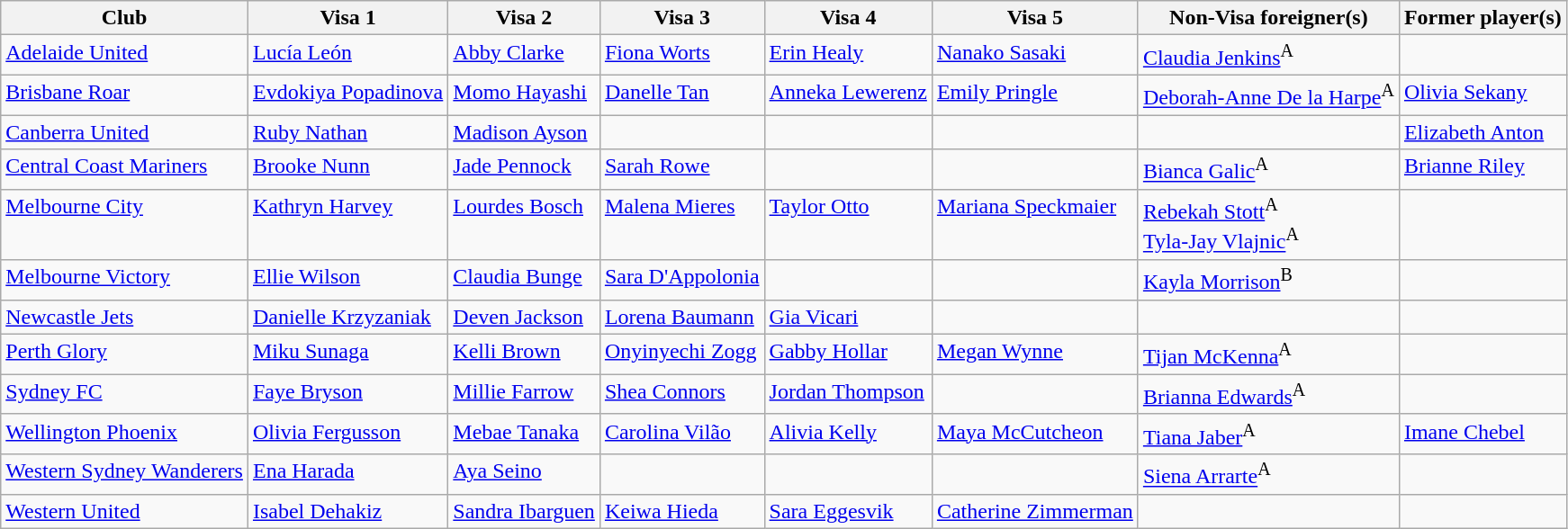<table class="wikitable sortable">
<tr>
<th>Club</th>
<th>Visa 1</th>
<th>Visa 2</th>
<th>Visa 3</th>
<th>Visa 4</th>
<th>Visa 5</th>
<th>Non-Visa foreigner(s)</th>
<th>Former player(s)</th>
</tr>
<tr style="vertical-align:top;">
<td><a href='#'>Adelaide United</a></td>
<td> <a href='#'>Lucía León</a></td>
<td> <a href='#'>Abby Clarke</a></td>
<td> <a href='#'>Fiona Worts</a></td>
<td> <a href='#'>Erin Healy</a></td>
<td> <a href='#'>Nanako Sasaki</a></td>
<td> <a href='#'>Claudia Jenkins</a><sup>A</sup></td>
<td></td>
</tr>
<tr style="vertical-align:top;">
<td><a href='#'>Brisbane Roar</a></td>
<td> <a href='#'>Evdokiya Popadinova</a></td>
<td> <a href='#'>Momo Hayashi</a></td>
<td> <a href='#'>Danelle Tan</a></td>
<td> <a href='#'>Anneka Lewerenz</a></td>
<td> <a href='#'>Emily Pringle</a></td>
<td> <a href='#'>Deborah-Anne De la Harpe</a><sup>A</sup></td>
<td> <a href='#'>Olivia Sekany</a></td>
</tr>
<tr style="vertical-align:top;">
<td><a href='#'>Canberra United</a></td>
<td> <a href='#'>Ruby Nathan</a></td>
<td> <a href='#'>Madison Ayson</a></td>
<td></td>
<td></td>
<td></td>
<td></td>
<td> <a href='#'>Elizabeth Anton</a></td>
</tr>
<tr style="vertical-align:top;">
<td><a href='#'>Central Coast Mariners</a></td>
<td> <a href='#'>Brooke Nunn</a></td>
<td> <a href='#'>Jade Pennock</a></td>
<td> <a href='#'>Sarah Rowe</a></td>
<td></td>
<td></td>
<td> <a href='#'>Bianca Galic</a><sup>A</sup></td>
<td> <a href='#'>Brianne Riley</a></td>
</tr>
<tr style="vertical-align:top;">
<td><a href='#'>Melbourne City</a></td>
<td> <a href='#'>Kathryn Harvey</a></td>
<td> <a href='#'>Lourdes Bosch</a></td>
<td> <a href='#'>Malena Mieres</a></td>
<td> <a href='#'>Taylor Otto</a></td>
<td> <a href='#'>Mariana Speckmaier</a></td>
<td> <a href='#'>Rebekah Stott</a><sup>A</sup> <br> <a href='#'>Tyla-Jay Vlajnic</a><sup>A</sup></td>
<td></td>
</tr>
<tr style="vertical-align:top;">
<td><a href='#'>Melbourne Victory</a></td>
<td> <a href='#'>Ellie Wilson</a></td>
<td> <a href='#'>Claudia Bunge</a></td>
<td> <a href='#'>Sara D'Appolonia</a></td>
<td></td>
<td></td>
<td> <a href='#'>Kayla Morrison</a><sup>B</sup></td>
<td></td>
</tr>
<tr style="vertical-align:top;">
<td><a href='#'>Newcastle Jets</a></td>
<td> <a href='#'>Danielle Krzyzaniak</a></td>
<td> <a href='#'>Deven Jackson</a></td>
<td> <a href='#'>Lorena Baumann</a></td>
<td> <a href='#'>Gia Vicari</a></td>
<td></td>
<td></td>
<td></td>
</tr>
<tr style="vertical-align:top;">
<td><a href='#'>Perth Glory</a></td>
<td> <a href='#'>Miku Sunaga</a></td>
<td> <a href='#'>Kelli Brown</a></td>
<td> <a href='#'>Onyinyechi Zogg</a></td>
<td> <a href='#'>Gabby Hollar</a></td>
<td> <a href='#'>Megan Wynne</a></td>
<td> <a href='#'>Tijan McKenna</a><sup>A</sup></td>
<td></td>
</tr>
<tr style="vertical-align:top;">
<td><a href='#'>Sydney FC</a></td>
<td> <a href='#'>Faye Bryson</a></td>
<td> <a href='#'>Millie Farrow</a></td>
<td> <a href='#'>Shea Connors</a></td>
<td> <a href='#'>Jordan Thompson</a></td>
<td></td>
<td> <a href='#'>Brianna Edwards</a><sup>A</sup></td>
<td></td>
</tr>
<tr style="vertical-align:top;">
<td><a href='#'>Wellington Phoenix</a></td>
<td> <a href='#'>Olivia Fergusson</a></td>
<td> <a href='#'>Mebae Tanaka</a></td>
<td> <a href='#'>Carolina Vilão</a></td>
<td> <a href='#'>Alivia Kelly</a></td>
<td> <a href='#'>Maya McCutcheon</a></td>
<td> <a href='#'>Tiana Jaber</a><sup>A</sup></td>
<td> <a href='#'>Imane Chebel</a></td>
</tr>
<tr style="vertical-align:top;">
<td><a href='#'>Western Sydney Wanderers</a></td>
<td> <a href='#'>Ena Harada</a></td>
<td> <a href='#'>Aya Seino</a></td>
<td></td>
<td></td>
<td></td>
<td> <a href='#'>Siena Arrarte</a><sup>A</sup></td>
<td></td>
</tr>
<tr style="vertical-align:top;">
<td><a href='#'>Western United</a></td>
<td> <a href='#'>Isabel Dehakiz</a></td>
<td> <a href='#'>Sandra Ibarguen</a></td>
<td> <a href='#'>Keiwa Hieda</a></td>
<td> <a href='#'>Sara Eggesvik</a></td>
<td> <a href='#'>Catherine Zimmerman</a></td>
<td></td>
<td></td>
</tr>
</table>
